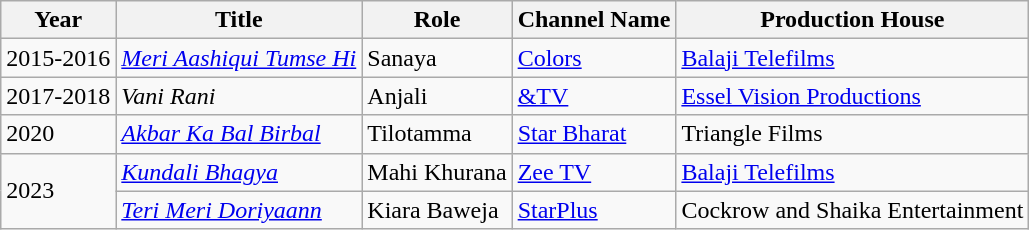<table class="wikitable sortable">
<tr>
<th>Year</th>
<th>Title</th>
<th>Role</th>
<th>Channel Name</th>
<th>Production House</th>
</tr>
<tr>
<td>2015-2016</td>
<td><a href='#'><em>Meri Aashiqui Tumse Hi</em></a></td>
<td>Sanaya</td>
<td><a href='#'>Colors</a></td>
<td><a href='#'>Balaji Telefilms</a></td>
</tr>
<tr>
<td>2017-2018</td>
<td><em>Vani Rani</em></td>
<td>Anjali </td>
<td><a href='#'>&TV</a></td>
<td><a href='#'>Essel Vision Productions</a></td>
</tr>
<tr>
<td rowspan="1">2020</td>
<td><em><a href='#'>Akbar Ka Bal Birbal</a></em></td>
<td>Tilotamma</td>
<td><a href='#'>Star Bharat</a></td>
<td>Triangle Films</td>
</tr>
<tr>
<td rowspan="2">2023</td>
<td><em><a href='#'>Kundali Bhagya</a></em></td>
<td>Mahi Khurana </td>
<td><a href='#'>Zee TV</a></td>
<td><a href='#'>Balaji Telefilms</a></td>
</tr>
<tr>
<td><em><a href='#'>Teri Meri Doriyaann</a></em></td>
<td>Kiara Baweja</td>
<td><a href='#'>StarPlus</a></td>
<td>Cockrow and Shaika  Entertainment</td>
</tr>
</table>
